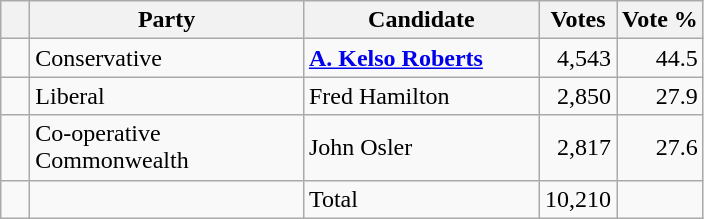<table class="wikitable">
<tr>
<th></th>
<th scope="col" style="width:175px;">Party</th>
<th scope="col" style="width:150px;">Candidate</th>
<th>Votes</th>
<th>Vote %</th>
</tr>
<tr>
<td>   </td>
<td>Conservative</td>
<td><strong><a href='#'>A. Kelso Roberts</a></strong></td>
<td align=right>4,543</td>
<td align=right>44.5</td>
</tr>
<tr>
<td>   </td>
<td>Liberal</td>
<td>Fred Hamilton</td>
<td align=right>2,850</td>
<td align=right>27.9</td>
</tr>
<tr>
<td>   </td>
<td>Co-operative Commonwealth</td>
<td>John Osler</td>
<td align=right>2,817</td>
<td align=right>27.6</td>
</tr>
<tr>
<td></td>
<td></td>
<td>Total</td>
<td align=right>10,210</td>
<td></td>
</tr>
</table>
